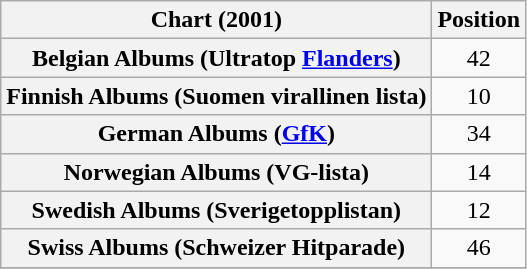<table class="wikitable sortable plainrowheaders" style="text-align:center;">
<tr>
<th scope="col">Chart (2001)</th>
<th scope="col">Position</th>
</tr>
<tr>
<th scope="row">Belgian Albums (Ultratop <a href='#'>Flanders</a>)</th>
<td>42</td>
</tr>
<tr>
<th scope="row">Finnish Albums (Suomen virallinen lista)</th>
<td>10</td>
</tr>
<tr>
<th scope="row">German Albums (<a href='#'>GfK</a>)</th>
<td>34</td>
</tr>
<tr>
<th scope="row">Norwegian Albums (VG-lista)</th>
<td>14</td>
</tr>
<tr>
<th scope="row">Swedish Albums (Sverigetopplistan)</th>
<td>12</td>
</tr>
<tr>
<th scope="row">Swiss Albums (Schweizer Hitparade)</th>
<td>46</td>
</tr>
<tr>
</tr>
</table>
